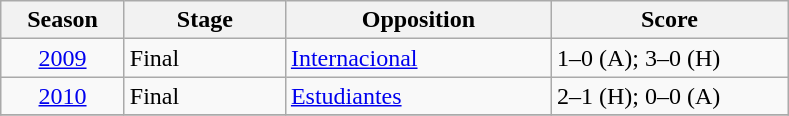<table class="wikitable">
<tr>
<th width=75>Season</th>
<th width=100>Stage</th>
<th width=170>Opposition</th>
<th width=150>Score</th>
</tr>
<tr>
<td align=center><a href='#'>2009</a></td>
<td>Final</td>
<td> <a href='#'>Internacional</a></td>
<td>1–0 (A); 3–0 (H)</td>
</tr>
<tr>
<td align=center><a href='#'>2010</a></td>
<td>Final</td>
<td> <a href='#'>Estudiantes</a></td>
<td>2–1 (H); 0–0 (A)</td>
</tr>
<tr>
</tr>
</table>
